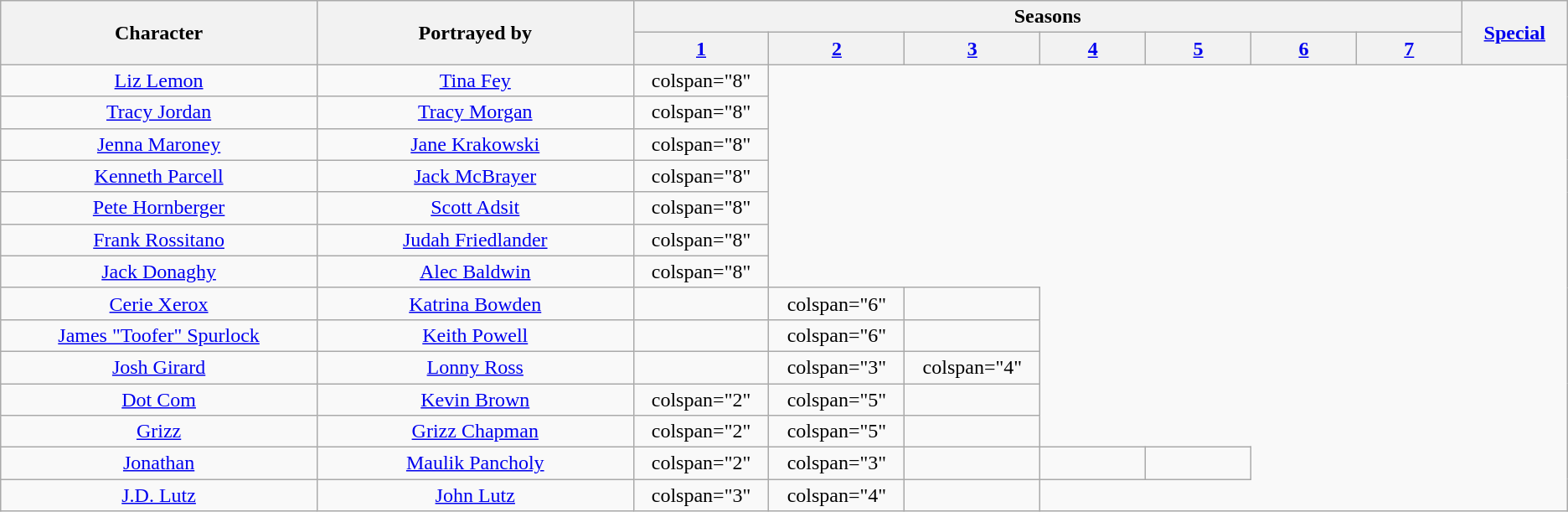<table class="wikitable plainrowheaders" style="text-align:center">
<tr>
<th scope="col" rowspan="2" style="width:15%;">Character</th>
<th scope="col" rowspan="2" style="width:15%;">Portrayed by</th>
<th scope="col" colspan="7">Seasons</th>
<th scope="col" rowspan="2" style="width:5%;"><a href='#'>Special</a></th>
</tr>
<tr>
<th scope="col" style="width:5%;"><a href='#'>1</a></th>
<th scope="col" style="width:5%;"><a href='#'>2</a></th>
<th scope="col" style="width:5%;"><a href='#'>3</a></th>
<th scope="col" style="width:5%;"><a href='#'>4</a></th>
<th scope="col" style="width:5%;"><a href='#'>5</a></th>
<th scope="col" style="width:5%;"><a href='#'>6</a></th>
<th scope="col" style="width:5%;"><a href='#'>7</a></th>
</tr>
<tr>
<td scope="row"><a href='#'>Liz Lemon</a></td>
<td><a href='#'>Tina Fey</a></td>
<td>colspan="8" </td>
</tr>
<tr>
<td scope="row"><a href='#'>Tracy Jordan</a></td>
<td><a href='#'>Tracy Morgan</a></td>
<td>colspan="8" </td>
</tr>
<tr>
<td scope="row"><a href='#'>Jenna Maroney</a></td>
<td><a href='#'>Jane Krakowski</a></td>
<td>colspan="8" </td>
</tr>
<tr>
<td scope="row"><a href='#'>Kenneth Parcell</a></td>
<td><a href='#'>Jack McBrayer</a></td>
<td>colspan="8" </td>
</tr>
<tr>
<td scope="row"><a href='#'>Pete Hornberger</a></td>
<td><a href='#'>Scott Adsit</a></td>
<td>colspan="8" </td>
</tr>
<tr>
<td scope="row"><a href='#'>Frank Rossitano</a></td>
<td><a href='#'>Judah Friedlander</a></td>
<td>colspan="8" </td>
</tr>
<tr>
<td scope="row"><a href='#'>Jack Donaghy</a></td>
<td><a href='#'>Alec Baldwin</a></td>
<td>colspan="8" </td>
</tr>
<tr>
<td scope="row"><a href='#'>Cerie Xerox</a></td>
<td><a href='#'>Katrina Bowden</a></td>
<td></td>
<td>colspan="6" </td>
<td></td>
</tr>
<tr>
<td scope="row"><a href='#'>James "Toofer" Spurlock</a></td>
<td><a href='#'>Keith Powell</a></td>
<td></td>
<td>colspan="6" </td>
<td></td>
</tr>
<tr>
<td scope="row"><a href='#'>Josh Girard</a></td>
<td><a href='#'>Lonny Ross</a></td>
<td></td>
<td>colspan="3" </td>
<td>colspan="4" </td>
</tr>
<tr>
<td scope="row"><a href='#'>Dot Com</a></td>
<td><a href='#'>Kevin Brown</a></td>
<td>colspan="2" </td>
<td>colspan="5" </td>
<td></td>
</tr>
<tr>
<td scope="row"><a href='#'>Grizz</a></td>
<td><a href='#'>Grizz Chapman</a></td>
<td>colspan="2" </td>
<td>colspan="5" </td>
<td></td>
</tr>
<tr>
<td scope="row"><a href='#'>Jonathan</a></td>
<td><a href='#'>Maulik Pancholy</a></td>
<td>colspan="2" </td>
<td>colspan="3" </td>
<td></td>
<td></td>
<td></td>
</tr>
<tr>
<td scope="row"><a href='#'>J.D. Lutz</a></td>
<td><a href='#'>John Lutz</a></td>
<td>colspan="3" </td>
<td>colspan="4" </td>
<td></td>
</tr>
</table>
